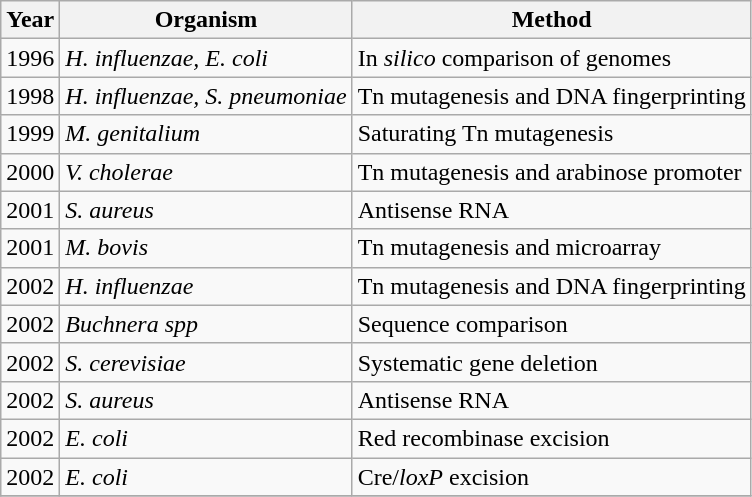<table class="wikitable sortable">
<tr>
<th>Year</th>
<th>Organism</th>
<th>Method</th>
</tr>
<tr>
<td>1996</td>
<td><em>H. influenzae, E. coli</em></td>
<td>In <em>silico</em> comparison of genomes</td>
</tr>
<tr>
<td>1998</td>
<td><em>H. influenzae, S. pneumoniae</em></td>
<td>Tn mutagenesis and DNA fingerprinting</td>
</tr>
<tr>
<td>1999</td>
<td><em>M. genitalium</em></td>
<td>Saturating Tn mutagenesis</td>
</tr>
<tr>
<td>2000</td>
<td><em>V. cholerae</em></td>
<td>Tn mutagenesis and arabinose promoter</td>
</tr>
<tr>
<td>2001</td>
<td><em>S. aureus</em></td>
<td>Antisense RNA</td>
</tr>
<tr>
<td>2001</td>
<td><em>M. bovis</em></td>
<td>Tn mutagenesis and microarray</td>
</tr>
<tr>
<td>2002</td>
<td><em>H. influenzae</em></td>
<td>Tn mutagenesis and DNA fingerprinting</td>
</tr>
<tr>
<td>2002</td>
<td><em>Buchnera spp</em></td>
<td>Sequence comparison</td>
</tr>
<tr>
<td>2002</td>
<td><em>S. cerevisiae</em></td>
<td>Systematic gene deletion</td>
</tr>
<tr>
<td>2002</td>
<td><em>S. aureus</em></td>
<td>Antisense RNA</td>
</tr>
<tr>
<td>2002</td>
<td><em>E. coli</em></td>
<td>Red recombinase excision</td>
</tr>
<tr>
<td>2002</td>
<td><em>E. coli</em></td>
<td>Cre/<em>loxP</em> excision</td>
</tr>
<tr>
</tr>
</table>
